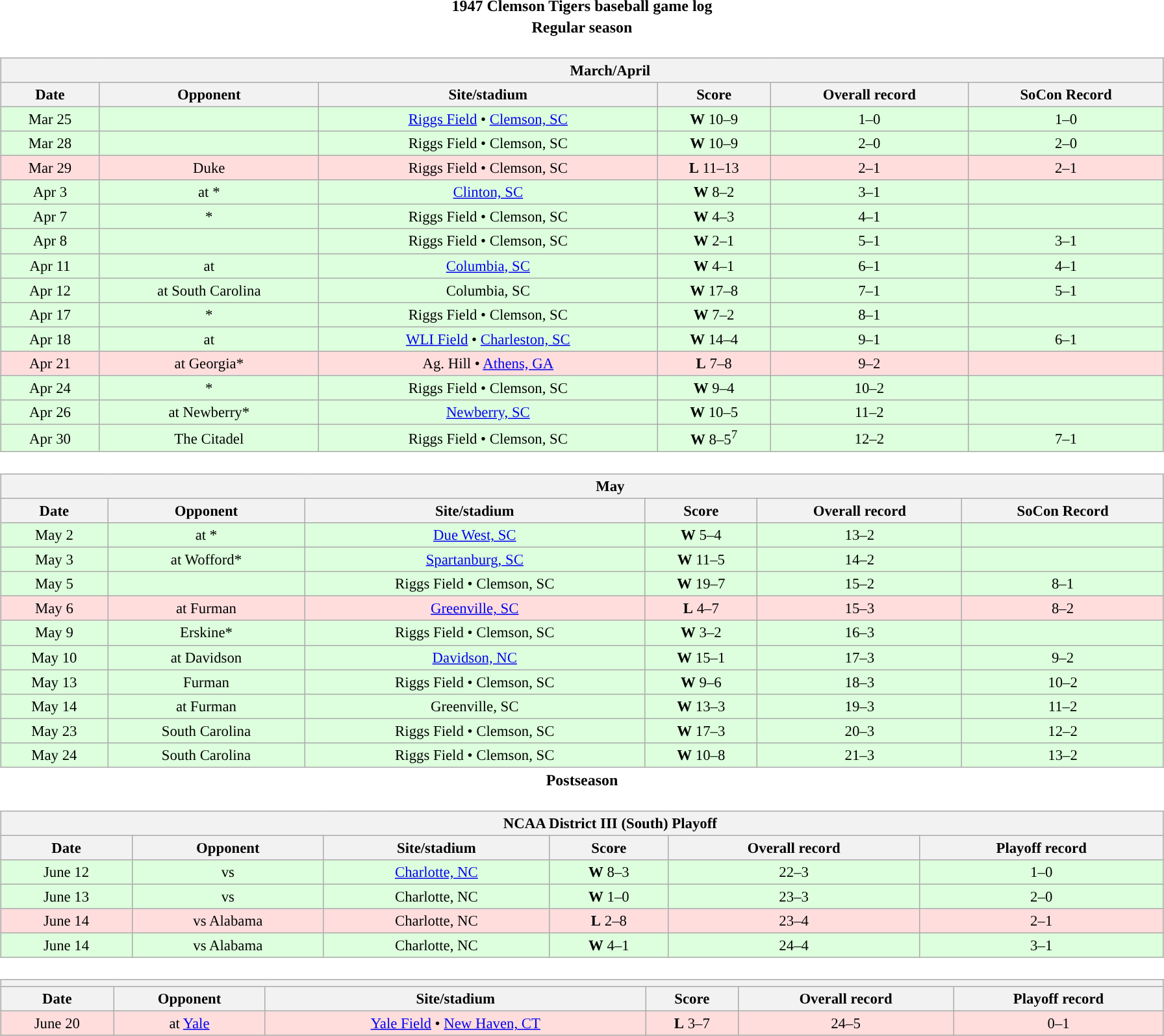<table class="toccolours" width=95% style="clear:both; margin:1.5em auto; text-align:center;">
<tr>
<th colspan=2>1947 Clemson Tigers baseball game log</th>
</tr>
<tr>
<th colspan=2>Regular season</th>
</tr>
<tr valign="top">
<td><br><table class="wikitable collapsible collapsed" style="margin:auto; width:100%; text-align:center; font-size:95%">
<tr>
<th colspan=12 style="padding-left:4em;">March/April</th>
</tr>
<tr>
<th>Date</th>
<th>Opponent</th>
<th>Site/stadium</th>
<th>Score</th>
<th>Overall record</th>
<th>SoCon Record</th>
</tr>
<tr bgcolor=ddffdd>
<td>Mar 25</td>
<td></td>
<td><a href='#'>Riggs Field</a> • <a href='#'>Clemson, SC</a></td>
<td><strong>W</strong> 10–9</td>
<td>1–0</td>
<td>1–0</td>
</tr>
<tr bgcolor=ddffdd>
<td>Mar 28</td>
<td></td>
<td>Riggs Field • Clemson, SC</td>
<td><strong>W</strong> 10–9</td>
<td>2–0</td>
<td>2–0</td>
</tr>
<tr bgcolor=ffdddd>
<td>Mar 29</td>
<td>Duke</td>
<td>Riggs Field • Clemson, SC</td>
<td><strong>L</strong> 11–13</td>
<td>2–1</td>
<td>2–1</td>
</tr>
<tr bgcolor=ddffdd>
<td>Apr 3</td>
<td>at *</td>
<td><a href='#'>Clinton, SC</a></td>
<td><strong>W</strong> 8–2</td>
<td>3–1</td>
<td></td>
</tr>
<tr bgcolor=ddffdd>
<td>Apr 7</td>
<td>*</td>
<td>Riggs Field • Clemson, SC</td>
<td><strong>W</strong> 4–3</td>
<td>4–1</td>
<td></td>
</tr>
<tr bgcolor=ddffdd>
<td>Apr 8</td>
<td></td>
<td>Riggs Field • Clemson, SC</td>
<td><strong>W</strong> 2–1</td>
<td>5–1</td>
<td>3–1</td>
</tr>
<tr bgcolor=ddffdd>
<td>Apr 11</td>
<td>at </td>
<td><a href='#'>Columbia, SC</a></td>
<td><strong>W</strong> 4–1</td>
<td>6–1</td>
<td>4–1</td>
</tr>
<tr bgcolor=ddffdd>
<td>Apr 12</td>
<td>at South Carolina</td>
<td>Columbia, SC</td>
<td><strong>W</strong> 17–8</td>
<td>7–1</td>
<td>5–1</td>
</tr>
<tr bgcolor=ddffdd>
<td>Apr 17</td>
<td>*</td>
<td>Riggs Field • Clemson, SC</td>
<td><strong>W</strong> 7–2</td>
<td>8–1</td>
<td></td>
</tr>
<tr bgcolor=ddffdd>
<td>Apr 18</td>
<td>at </td>
<td><a href='#'>WLI Field</a> • <a href='#'>Charleston, SC</a></td>
<td><strong>W</strong> 14–4</td>
<td>9–1</td>
<td>6–1</td>
</tr>
<tr bgcolor=ffdddd>
<td>Apr 21</td>
<td>at Georgia*</td>
<td>Ag. Hill • <a href='#'>Athens, GA</a></td>
<td><strong>L</strong> 7–8</td>
<td>9–2</td>
<td></td>
</tr>
<tr bgcolor=ddffdd>
<td>Apr 24</td>
<td>*</td>
<td>Riggs Field • Clemson, SC</td>
<td><strong>W</strong> 9–4</td>
<td>10–2</td>
<td></td>
</tr>
<tr bgcolor=ddffdd>
<td>Apr 26</td>
<td>at Newberry*</td>
<td><a href='#'>Newberry, SC</a></td>
<td><strong>W</strong> 10–5</td>
<td>11–2</td>
<td></td>
</tr>
<tr bgcolor=ddffdd>
<td>Apr 30</td>
<td>The Citadel</td>
<td>Riggs Field • Clemson, SC</td>
<td><strong>W</strong> 8–5<sup>7</sup></td>
<td>12–2</td>
<td>7–1</td>
</tr>
</table>
</td>
</tr>
<tr>
<td><br><table class="wikitable collapsible collapsed" style="margin:auto; width:100%; text-align:center; font-size:95%">
<tr>
<th colspan=12 style="padding-left:4em;">May</th>
</tr>
<tr>
<th>Date</th>
<th>Opponent</th>
<th>Site/stadium</th>
<th>Score</th>
<th>Overall record</th>
<th>SoCon Record</th>
</tr>
<tr bgcolor=ddffdd>
<td>May 2</td>
<td>at *</td>
<td><a href='#'>Due West, SC</a></td>
<td><strong>W</strong> 5–4</td>
<td>13–2</td>
<td></td>
</tr>
<tr bgcolor=ddffdd>
<td>May 3</td>
<td>at Wofford*</td>
<td><a href='#'>Spartanburg, SC</a></td>
<td><strong>W</strong> 11–5</td>
<td>14–2</td>
<td></td>
</tr>
<tr bgcolor=ddffdd>
<td>May 5</td>
<td></td>
<td>Riggs Field • Clemson, SC</td>
<td><strong>W</strong> 19–7</td>
<td>15–2</td>
<td>8–1</td>
</tr>
<tr bgcolor=ffdddd>
<td>May 6</td>
<td>at Furman</td>
<td><a href='#'>Greenville, SC</a></td>
<td><strong>L</strong> 4–7</td>
<td>15–3</td>
<td>8–2</td>
</tr>
<tr bgcolor=ddffdd>
<td>May 9</td>
<td>Erskine*</td>
<td>Riggs Field • Clemson, SC</td>
<td><strong>W</strong> 3–2</td>
<td>16–3</td>
<td></td>
</tr>
<tr bgcolor=ddffdd>
<td>May 10</td>
<td>at Davidson</td>
<td><a href='#'>Davidson, NC</a></td>
<td><strong>W</strong> 15–1</td>
<td>17–3</td>
<td>9–2</td>
</tr>
<tr bgcolor=ddffdd>
<td>May 13</td>
<td>Furman</td>
<td>Riggs Field • Clemson, SC</td>
<td><strong>W</strong> 9–6</td>
<td>18–3</td>
<td>10–2</td>
</tr>
<tr bgcolor=ddffdd>
<td>May 14</td>
<td>at Furman</td>
<td>Greenville, SC</td>
<td><strong>W</strong> 13–3</td>
<td>19–3</td>
<td>11–2</td>
</tr>
<tr bgcolor=ddffdd>
<td>May 23</td>
<td>South Carolina</td>
<td>Riggs Field • Clemson, SC</td>
<td><strong>W</strong> 17–3</td>
<td>20–3</td>
<td>12–2</td>
</tr>
<tr bgcolor=ddffdd>
<td>May 24</td>
<td>South Carolina</td>
<td>Riggs Field • Clemson, SC</td>
<td><strong>W</strong> 10–8</td>
<td>21–3</td>
<td>13–2</td>
</tr>
</table>
</td>
</tr>
<tr>
<th colspan=2>Postseason</th>
</tr>
<tr>
<td><br><table class="wikitable collapsible collapsed" style="margin:auto; width:100%; text-align:center; font-size:95%">
<tr>
<th colspan=12 style="padding-left:4em;">NCAA District III (South) Playoff</th>
</tr>
<tr>
<th>Date</th>
<th>Opponent</th>
<th>Site/stadium</th>
<th>Score</th>
<th>Overall record</th>
<th>Playoff record</th>
</tr>
<tr bgcolor=ddffdd>
<td>June 12</td>
<td>vs </td>
<td><a href='#'>Charlotte, NC</a></td>
<td><strong>W</strong> 8–3</td>
<td>22–3</td>
<td>1–0</td>
</tr>
<tr bgcolor=ddffdd>
<td>June 13</td>
<td>vs </td>
<td>Charlotte, NC</td>
<td><strong>W</strong> 1–0</td>
<td>23–3</td>
<td>2–0</td>
</tr>
<tr bgcolor=ffdddd>
<td>June 14</td>
<td>vs Alabama</td>
<td>Charlotte, NC</td>
<td><strong>L</strong> 2–8</td>
<td>23–4</td>
<td>2–1</td>
</tr>
<tr bgcolor=ddffdd>
<td>June 14</td>
<td>vs Alabama</td>
<td>Charlotte, NC</td>
<td><strong>W</strong> 4–1</td>
<td>24–4</td>
<td>3–1</td>
</tr>
</table>
</td>
</tr>
<tr>
<td><br><table class="wikitable collapsible collapsed" style="margin:auto; width:100%; text-align:center; font-size:95%">
<tr>
<th colspan=12 style="padding-left:4em;"><a href='#'></a></th>
</tr>
<tr>
<th>Date</th>
<th>Opponent</th>
<th>Site/stadium</th>
<th>Score</th>
<th>Overall record</th>
<th>Playoff record</th>
</tr>
<tr bgcolor=ffdddd>
<td>June 20</td>
<td>at <a href='#'>Yale</a></td>
<td><a href='#'>Yale Field</a> • <a href='#'>New Haven, CT</a></td>
<td><strong>L</strong> 3–7</td>
<td>24–5</td>
<td>0–1</td>
</tr>
</table>
</td>
</tr>
</table>
